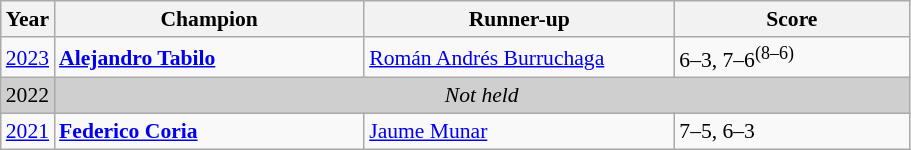<table class="wikitable" style="font-size:90%">
<tr>
<th>Year</th>
<th width="200">Champion</th>
<th width="200">Runner-up</th>
<th width="150">Score</th>
</tr>
<tr>
<td><a href='#'>2023</a></td>
<td> <strong><a href='#'>Alejandro Tabilo</a></strong></td>
<td> <a href='#'>Román Andrés Burruchaga</a></td>
<td>6–3, 7–6<sup>(8–6)</sup></td>
</tr>
<tr>
<td style="background:#cfcfcf">2022</td>
<td colspan=3 align=center style="background:#cfcfcf"><em>Not held</em></td>
</tr>
<tr>
<td><a href='#'>2021</a></td>
<td> <strong><a href='#'>Federico Coria</a></strong></td>
<td> <a href='#'>Jaume Munar</a></td>
<td>7–5, 6–3</td>
</tr>
</table>
